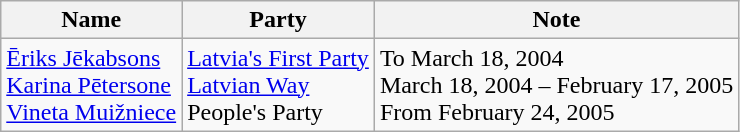<table class="wikitable">
<tr>
<th>Name</th>
<th>Party</th>
<th>Note</th>
</tr>
<tr>
<td><a href='#'>Ēriks Jēkabsons</a><br><a href='#'>Karina Pētersone</a><br><a href='#'>Vineta Muižniece</a></td>
<td><a href='#'>Latvia's First Party</a><br><a href='#'>Latvian Way</a><br>People's Party</td>
<td>To March 18, 2004<br>March 18, 2004 – February 17, 2005<br>From February 24, 2005</td>
</tr>
</table>
